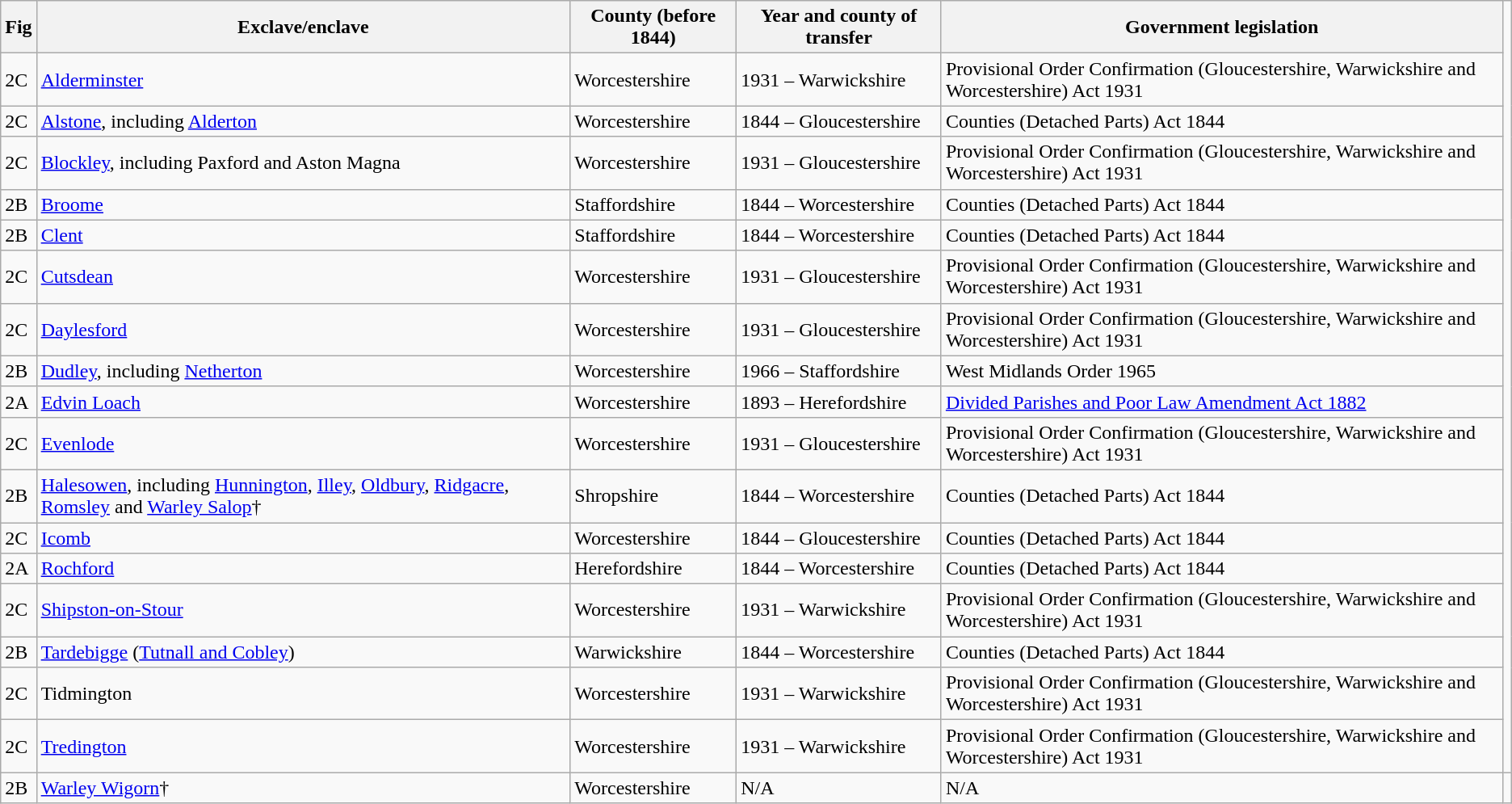<table class="wikitable sortable">
<tr>
<th>Fig</th>
<th>Exclave/enclave</th>
<th>County (before 1844)</th>
<th>Year and county of transfer</th>
<th>Government legislation</th>
</tr>
<tr>
<td>2C</td>
<td><a href='#'>Alderminster</a></td>
<td>Worcestershire</td>
<td>1931 – Warwickshire</td>
<td>Provisional Order Confirmation (Gloucestershire, Warwickshire and Worcestershire) Act 1931</td>
</tr>
<tr>
<td>2C</td>
<td><a href='#'>Alstone</a>, including <a href='#'>Alderton</a></td>
<td>Worcestershire</td>
<td>1844 – Gloucestershire</td>
<td>Counties (Detached Parts) Act 1844</td>
</tr>
<tr>
<td>2C</td>
<td><a href='#'>Blockley</a>, including Paxford and Aston Magna</td>
<td>Worcestershire</td>
<td>1931 – Gloucestershire</td>
<td>Provisional Order Confirmation (Gloucestershire, Warwickshire and Worcestershire) Act 1931</td>
</tr>
<tr>
<td>2B</td>
<td><a href='#'>Broome</a></td>
<td>Staffordshire</td>
<td>1844 – Worcestershire</td>
<td>Counties (Detached Parts) Act 1844</td>
</tr>
<tr>
<td>2B</td>
<td><a href='#'>Clent</a></td>
<td>Staffordshire</td>
<td>1844 – Worcestershire</td>
<td>Counties (Detached Parts) Act 1844</td>
</tr>
<tr>
<td>2C</td>
<td><a href='#'>Cutsdean</a></td>
<td>Worcestershire</td>
<td>1931 – Gloucestershire</td>
<td>Provisional Order Confirmation (Gloucestershire, Warwickshire and Worcestershire) Act 1931</td>
</tr>
<tr>
<td>2C</td>
<td><a href='#'>Daylesford</a></td>
<td>Worcestershire</td>
<td>1931 – Gloucestershire</td>
<td>Provisional Order Confirmation (Gloucestershire, Warwickshire and Worcestershire) Act 1931</td>
</tr>
<tr>
<td>2B</td>
<td><a href='#'>Dudley</a>, including <a href='#'>Netherton</a></td>
<td>Worcestershire</td>
<td>1966 – Staffordshire</td>
<td>West Midlands Order 1965</td>
</tr>
<tr>
<td>2A</td>
<td><a href='#'>Edvin Loach</a></td>
<td>Worcestershire</td>
<td>1893 – Herefordshire</td>
<td><a href='#'>Divided Parishes and Poor Law Amendment Act 1882</a></td>
</tr>
<tr>
<td>2C</td>
<td><a href='#'>Evenlode</a></td>
<td>Worcestershire</td>
<td>1931 – Gloucestershire</td>
<td>Provisional Order Confirmation (Gloucestershire, Warwickshire and Worcestershire) Act 1931</td>
</tr>
<tr>
<td>2B</td>
<td><a href='#'>Halesowen</a>, including <a href='#'>Hunnington</a>, <a href='#'>Illey</a>, <a href='#'>Oldbury</a>, <a href='#'>Ridgacre</a>, <a href='#'>Romsley</a> and <a href='#'>Warley Salop</a>†</td>
<td>Shropshire</td>
<td>1844 – Worcestershire</td>
<td>Counties (Detached Parts) Act 1844</td>
</tr>
<tr>
<td>2C</td>
<td><a href='#'>Icomb</a></td>
<td>Worcestershire</td>
<td>1844 – Gloucestershire</td>
<td>Counties (Detached Parts) Act 1844</td>
</tr>
<tr>
<td>2A</td>
<td><a href='#'>Rochford</a></td>
<td>Herefordshire</td>
<td>1844 – Worcestershire</td>
<td>Counties (Detached Parts) Act 1844</td>
</tr>
<tr>
<td>2C</td>
<td><a href='#'>Shipston-on-Stour</a></td>
<td>Worcestershire</td>
<td>1931 – Warwickshire</td>
<td>Provisional Order Confirmation (Gloucestershire, Warwickshire and Worcestershire) Act 1931</td>
</tr>
<tr>
<td>2B</td>
<td><a href='#'>Tardebigge</a> (<a href='#'>Tutnall and Cobley</a>)</td>
<td>Warwickshire</td>
<td>1844 – Worcestershire</td>
<td>Counties (Detached Parts) Act 1844</td>
</tr>
<tr>
<td>2C</td>
<td>Tidmington</td>
<td>Worcestershire</td>
<td>1931 – Warwickshire</td>
<td>Provisional Order Confirmation (Gloucestershire, Warwickshire and Worcestershire) Act 1931</td>
</tr>
<tr>
<td>2C</td>
<td><a href='#'>Tredington</a></td>
<td>Worcestershire</td>
<td>1931 – Warwickshire</td>
<td>Provisional Order Confirmation (Gloucestershire, Warwickshire and Worcestershire) Act 1931</td>
</tr>
<tr>
<td>2B</td>
<td><a href='#'>Warley Wigorn</a>†</td>
<td>Worcestershire</td>
<td>N/A</td>
<td>N/A</td>
<td></td>
</tr>
</table>
